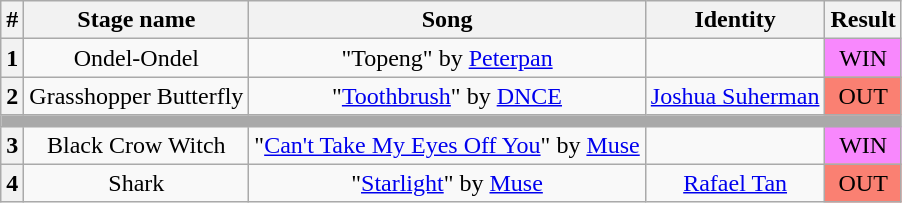<table class="wikitable plainrowheaders" style="text-align: center;">
<tr>
<th>#</th>
<th>Stage name</th>
<th>Song</th>
<th>Identity</th>
<th>Result</th>
</tr>
<tr>
<th>1</th>
<td>Ondel-Ondel</td>
<td>"Topeng" by <a href='#'>Peterpan</a></td>
<td></td>
<td bgcolor="F888FD">WIN</td>
</tr>
<tr>
<th>2</th>
<td>Grasshopper Butterfly</td>
<td>"<a href='#'>Toothbrush</a>" by <a href='#'>DNCE</a></td>
<td><a href='#'>Joshua Suherman</a></td>
<td bgcolor="salmon">OUT</td>
</tr>
<tr>
<th colspan="5" style="background:darkgrey"></th>
</tr>
<tr>
<th>3</th>
<td>Black Crow Witch</td>
<td>"<a href='#'>Can't Take My Eyes Off You</a>" by <a href='#'>Muse</a></td>
<td></td>
<td bgcolor="F888FD">WIN</td>
</tr>
<tr>
<th>4</th>
<td>Shark</td>
<td>"<a href='#'>Starlight</a>" by <a href='#'>Muse</a></td>
<td><a href='#'>Rafael Tan</a></td>
<td bgcolor="salmon">OUT</td>
</tr>
</table>
